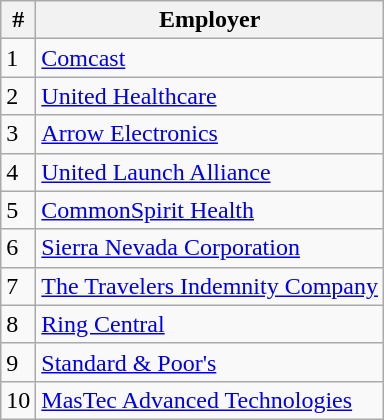<table class="wikitable">
<tr>
<th>#</th>
<th>Employer</th>
</tr>
<tr>
<td>1</td>
<td><a href='#'>Comcast</a></td>
</tr>
<tr>
<td>2</td>
<td><a href='#'>United Healthcare</a></td>
</tr>
<tr>
<td>3</td>
<td><a href='#'>Arrow Electronics</a></td>
</tr>
<tr>
<td>4</td>
<td><a href='#'>United Launch Alliance</a></td>
</tr>
<tr>
<td>5</td>
<td><a href='#'>CommonSpirit Health</a></td>
</tr>
<tr>
<td>6</td>
<td><a href='#'>Sierra Nevada Corporation</a></td>
</tr>
<tr>
<td>7</td>
<td><a href='#'>The Travelers Indemnity Company</a></td>
</tr>
<tr>
<td>8</td>
<td><a href='#'>Ring Central</a></td>
</tr>
<tr>
<td>9</td>
<td><a href='#'>Standard & Poor's</a></td>
</tr>
<tr>
<td>10</td>
<td><a href='#'>MasTec Advanced Technologies</a></td>
</tr>
</table>
